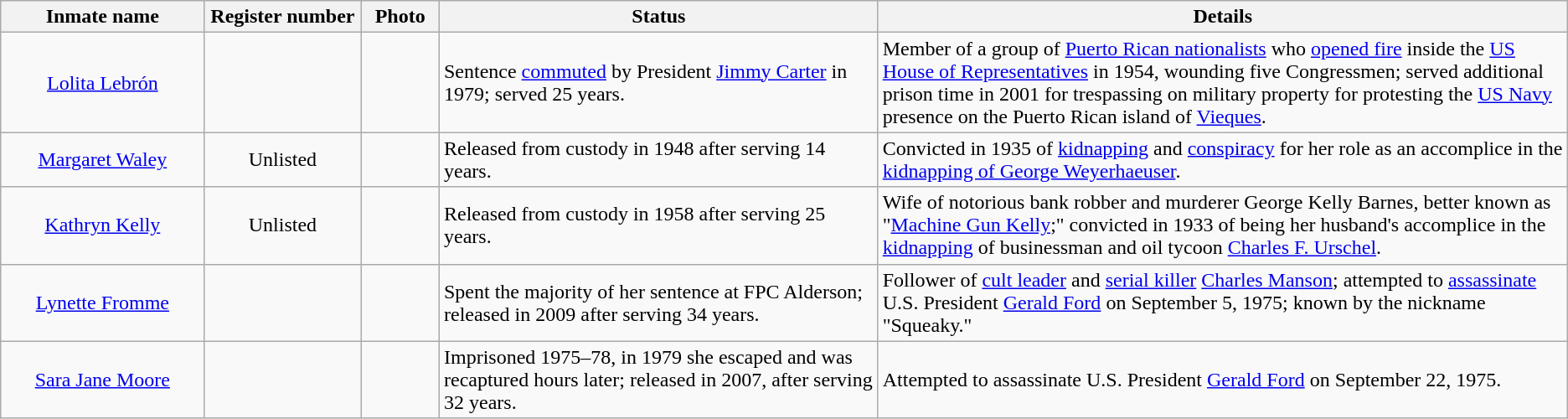<table class="wikitable sortable">
<tr>
<th width=13%>Inmate name</th>
<th width=10%>Register number</th>
<th width=5%>Photo</th>
<th width=28%>Status</th>
<th width=49%>Details</th>
</tr>
<tr>
<td style="text-align:center;"><a href='#'>Lolita Lebrón</a></td>
<td style="text-align:center;"></td>
<td></td>
<td>Sentence <a href='#'>commuted</a> by President <a href='#'>Jimmy Carter</a> in 1979; served 25 years.</td>
<td>Member of a group of <a href='#'>Puerto Rican nationalists</a> who <a href='#'>opened fire</a> inside the <a href='#'>US House of Representatives</a> in 1954, wounding five Congressmen; served additional prison time in 2001 for trespassing on military property for protesting the <a href='#'>US Navy</a> presence on the Puerto Rican island of <a href='#'>Vieques</a>.</td>
</tr>
<tr>
<td style="text-align:center;"><a href='#'>Margaret Waley</a></td>
<td style="text-align:center;">Unlisted</td>
<td></td>
<td>Released from custody in 1948 after serving 14 years.</td>
<td>Convicted in 1935 of <a href='#'>kidnapping</a> and <a href='#'>conspiracy</a> for her role as an accomplice in the <a href='#'>kidnapping of George Weyerhaeuser</a>.</td>
</tr>
<tr>
<td style="text-align:center;"><a href='#'>Kathryn Kelly</a></td>
<td style="text-align:center;">Unlisted</td>
<td></td>
<td>Released from custody in 1958 after serving 25 years.</td>
<td>Wife of notorious bank robber and murderer George Kelly Barnes, better known as "<a href='#'>Machine Gun Kelly</a>;" convicted in 1933 of being her husband's accomplice in the <a href='#'>kidnapping</a> of businessman and oil tycoon <a href='#'>Charles F. Urschel</a>.</td>
</tr>
<tr>
<td style="text-align:center;"><a href='#'>Lynette Fromme</a></td>
<td style="text-align:center;"></td>
<td></td>
<td>Spent the majority of her sentence at FPC Alderson; released in 2009 after serving 34 years.</td>
<td>Follower of <a href='#'>cult leader</a> and <a href='#'>serial killer</a> <a href='#'>Charles Manson</a>; attempted to <a href='#'>assassinate</a> U.S. President <a href='#'>Gerald Ford</a> on September 5, 1975; known by the nickname "Squeaky."</td>
</tr>
<tr>
<td style="text-align:center;"><a href='#'>Sara Jane Moore</a></td>
<td style="text-align:center;"></td>
<td></td>
<td>Imprisoned 1975–78, in 1979 she escaped and was recaptured hours later; released in 2007, after serving 32 years.</td>
<td>Attempted to assassinate U.S. President <a href='#'>Gerald Ford</a> on September 22, 1975.</td>
</tr>
</table>
